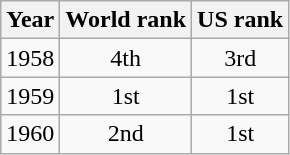<table class=wikitable>
<tr>
<th>Year</th>
<th>World rank</th>
<th>US rank</th>
</tr>
<tr>
<td>1958</td>
<td align="center">4th</td>
<td align="center">3rd</td>
</tr>
<tr>
<td>1959</td>
<td align="center">1st</td>
<td align="center">1st</td>
</tr>
<tr>
<td>1960</td>
<td align="center">2nd</td>
<td align="center">1st</td>
</tr>
</table>
